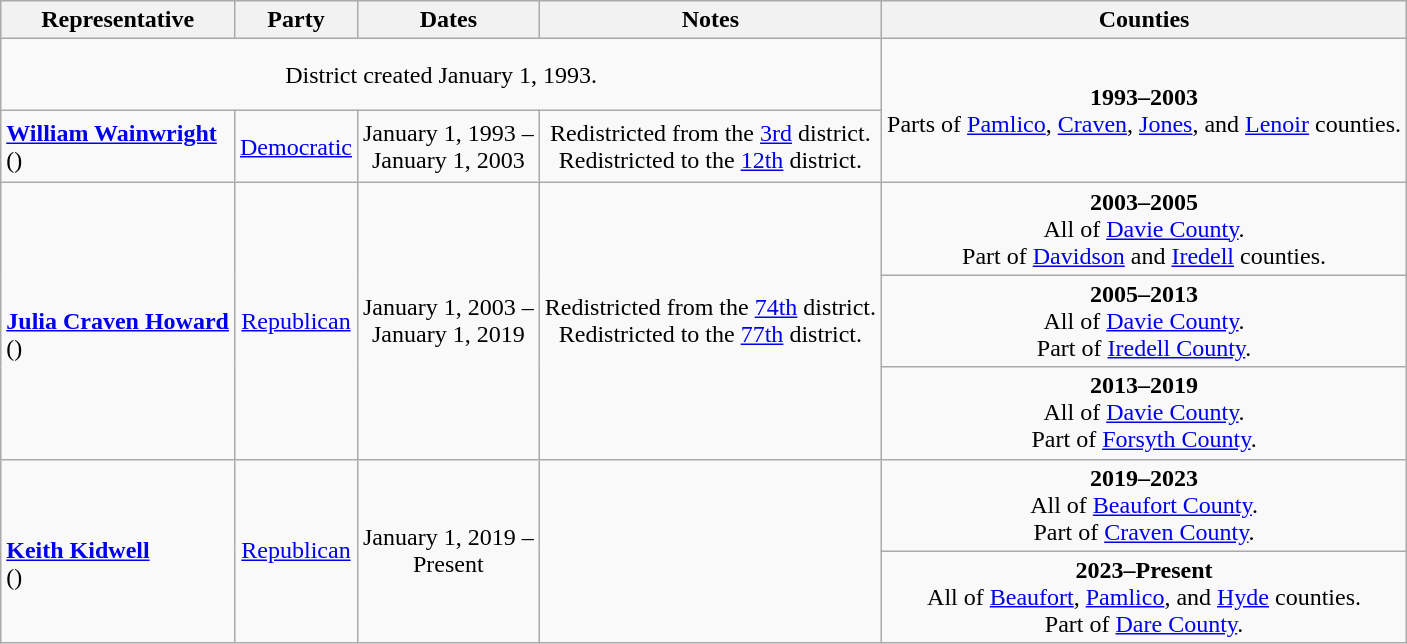<table class=wikitable style="text-align:center">
<tr>
<th>Representative</th>
<th>Party</th>
<th>Dates</th>
<th>Notes</th>
<th>Counties</th>
</tr>
<tr style="height:3em">
<td colspan=4>District created January 1, 1993.</td>
<td rowspan=2><strong>1993–2003</strong> <br> Parts of <a href='#'>Pamlico</a>, <a href='#'>Craven</a>, <a href='#'>Jones</a>, and <a href='#'>Lenoir</a> counties.</td>
</tr>
<tr style="height:3em">
<td align=left><strong><a href='#'>William Wainwright</a></strong><br>()</td>
<td><a href='#'>Democratic</a></td>
<td nowrap>January 1, 1993 – <br> January 1, 2003</td>
<td>Redistricted from the <a href='#'>3rd</a> district. <br> Redistricted to the <a href='#'>12th</a> district.</td>
</tr>
<tr style="height:3em">
<td rowspan=3 align=left><br><strong><a href='#'>Julia Craven Howard</a></strong><br>()</td>
<td rowspan=3 ><a href='#'>Republican</a></td>
<td rowspan=3 nowrap>January 1, 2003 – <br> January 1, 2019</td>
<td rowspan=3>Redistricted from the <a href='#'>74th</a> district. <br> Redistricted to the <a href='#'>77th</a> district.</td>
<td><strong>2003–2005</strong> <br> All of <a href='#'>Davie County</a>. <br> Part of <a href='#'>Davidson</a> and <a href='#'>Iredell</a> counties.</td>
</tr>
<tr style="height:3em">
<td><strong>2005–2013</strong> <br> All of <a href='#'>Davie County</a>. <br> Part of <a href='#'>Iredell County</a>.</td>
</tr>
<tr style="height:3em">
<td><strong>2013–2019</strong> <br> All of <a href='#'>Davie County</a>. <br> Part of <a href='#'>Forsyth County</a>.</td>
</tr>
<tr style="height:3em">
<td rowspan=2 align=left><br><strong><a href='#'>Keith Kidwell</a></strong><br>()</td>
<td rowspan=2 ><a href='#'>Republican</a></td>
<td rowspan=2 nowrap>January 1, 2019 – <br> Present</td>
<td rowspan=2></td>
<td><strong>2019–2023</strong> <br> All of <a href='#'>Beaufort County</a>. <br> Part of <a href='#'>Craven County</a>.</td>
</tr>
<tr style="height:3em">
<td><strong>2023–Present</strong> <br> All of <a href='#'>Beaufort</a>, <a href='#'>Pamlico</a>, and <a href='#'>Hyde</a> counties. <br> Part of <a href='#'>Dare County</a>.</td>
</tr>
</table>
